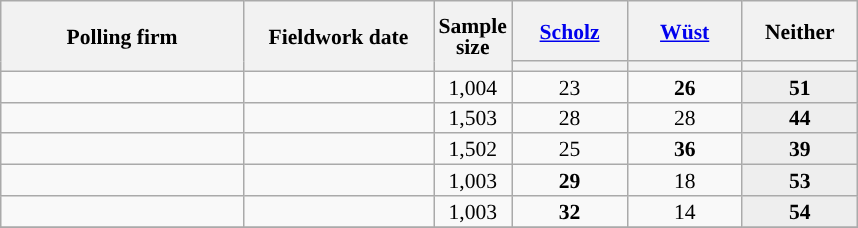<table class="wikitable sortable mw-datatable" style="text-align:center;font-size:90%;line-height:14px;">
<tr style="height:40px;">
<th style="width:155px;" rowspan="2">Polling firm</th>
<th style="width:120px;" rowspan="2">Fieldwork date</th>
<th style="width: 35px;" rowspan="2">Sample<br>size</th>
<th class="unsortable" style="width:70px;"><a href='#'>Scholz</a><br></th>
<th class="unsortable" style="width:70px;"><a href='#'>Wüst</a><br></th>
<th class="unsortable" style="width:70px;">Neither</th>
</tr>
<tr>
<th style="background:"></th>
<th style="background:"></th>
<th style="background:"></th>
</tr>
<tr>
<td></td>
<td></td>
<td>1,004</td>
<td>23</td>
<td><strong>26</strong></td>
<td style="background:#EEEEEE;"><strong>51</strong></td>
</tr>
<tr>
<td></td>
<td></td>
<td>1,503</td>
<td>28</td>
<td>28</td>
<td style="background:#EEEEEE;"><strong>44</strong></td>
</tr>
<tr>
<td></td>
<td></td>
<td>1,502</td>
<td>25</td>
<td><strong>36</strong></td>
<td style="background:#EEEEEE;"><strong>39</strong></td>
</tr>
<tr>
<td></td>
<td></td>
<td>1,003</td>
<td><strong>29</strong></td>
<td>18</td>
<td style="background:#EEEEEE;"><strong>53</strong></td>
</tr>
<tr>
<td></td>
<td></td>
<td>1,003</td>
<td><strong>32</strong></td>
<td>14</td>
<td style="background:#EEEEEE;"><strong>54</strong></td>
</tr>
<tr>
</tr>
</table>
